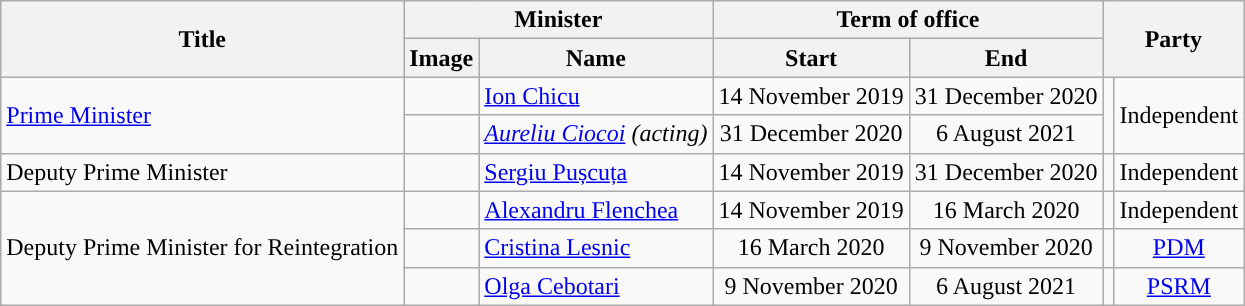<table class="wikitable sortable">
<tr>
<th rowspan="2">Title</th>
<th colspan="2">Minister</th>
<th colspan="2">Term of office</th>
<th rowspan="2" colspan="2">Party</th>
</tr>
<tr>
<th class="unsortable">Image</th>
<th>Name</th>
<th data-sort-type=date>Start</th>
<th data-sort-type=date>End</th>
</tr>
<tr>
<td rowspan="2"><a href='#'>Prime Minister</a></td>
<td></td>
<td><a href='#'>Ion Chicu</a></td>
<td style="text-align:center">14 November 2019</td>
<td style="text-align:center">31 December 2020</td>
<td rowspan="2" style="color:inherit;background:"></td>
<td rowspan="2" style="text-align:center">Independent</td>
</tr>
<tr>
<td></td>
<td><em><a href='#'>Aureliu Ciocoi</a> (acting)</em></td>
<td style="text-align:center">31 December 2020</td>
<td style="text-align:center">6 August 2021</td>
</tr>
<tr>
<td>Deputy Prime Minister</td>
<td></td>
<td><a href='#'>Sergiu Pușcuța</a></td>
<td style="text-align:center">14 November 2019</td>
<td style="text-align:center">31 December 2020</td>
<td style="color:inherit;background:"></td>
<td style="text-align:center">Independent</td>
</tr>
<tr>
<td rowspan="3">Deputy Prime Minister for Reintegration</td>
<td></td>
<td><a href='#'>Alexandru Flenchea</a></td>
<td style="text-align:center">14 November 2019</td>
<td style="text-align:center">16 March 2020</td>
<td style="color:inherit;background:"></td>
<td style="text-align:center">Independent</td>
</tr>
<tr>
<td></td>
<td><a href='#'>Cristina Lesnic</a></td>
<td style="text-align:center">16 March 2020</td>
<td style="text-align:center">9 November 2020</td>
<td style="color:inherit;background:"></td>
<td style="text-align:center"><a href='#'>PDM</a></td>
</tr>
<tr>
<td></td>
<td><a href='#'>Olga Cebotari</a></td>
<td style="text-align:center">9 November 2020</td>
<td style="text-align:center">6 August 2021</td>
<td style="color:inherit;background:"></td>
<td style="text-align:center"><a href='#'>PSRM</a></td>
</tr>
</table>
